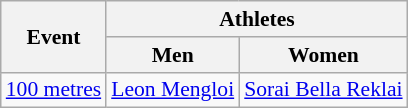<table class=wikitable style="font-size:90%">
<tr>
<th rowspan=2>Event</th>
<th colspan=2>Athletes</th>
</tr>
<tr>
<th>Men</th>
<th>Women</th>
</tr>
<tr>
<td><a href='#'>100 metres</a></td>
<td><a href='#'>Leon Mengloi</a></td>
<td><a href='#'>Sorai Bella Reklai</a></td>
</tr>
</table>
